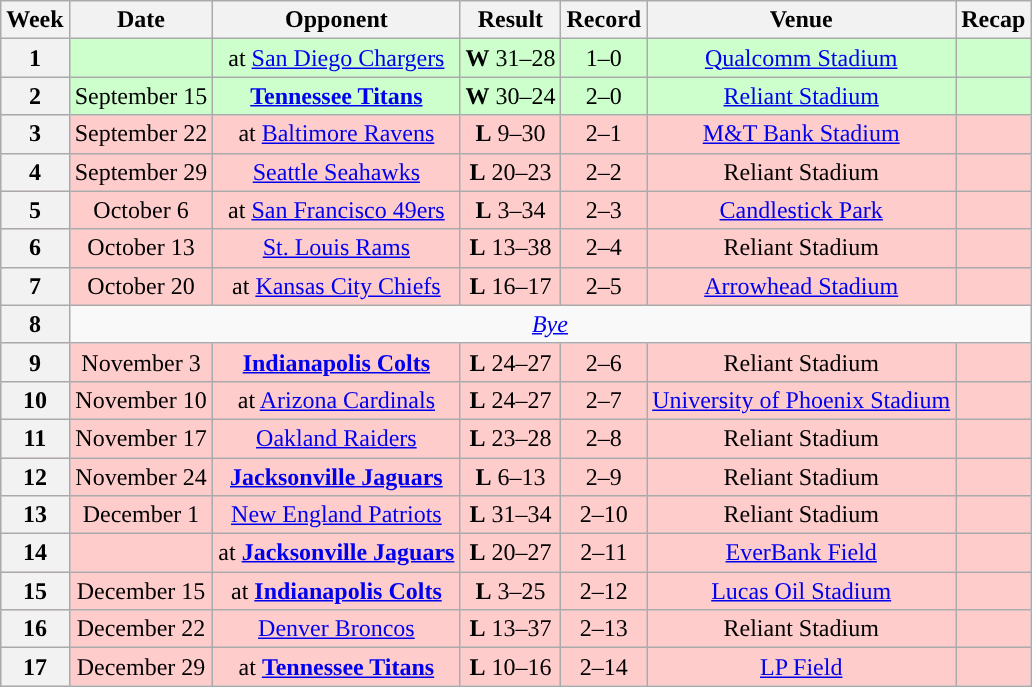<table class="wikitable" style="text-align:center">
<tr>
<th>Week</th>
<th>Date</th>
<th>Opponent</th>
<th>Result</th>
<th>Record</th>
<th>Venue</th>
<th>Recap</th>
</tr>
<tr style="background:#cfc">
<th>1</th>
<td></td>
<td>at <a href='#'>San Diego Chargers</a></td>
<td><strong>W</strong> 31–28</td>
<td>1–0</td>
<td><a href='#'>Qualcomm Stadium</a></td>
<td></td>
</tr>
<tr style="background:#cfc">
<th>2</th>
<td>September 15</td>
<td><strong><a href='#'>Tennessee Titans</a></strong></td>
<td><strong>W</strong> 30–24 </td>
<td>2–0</td>
<td><a href='#'>Reliant Stadium</a></td>
<td></td>
</tr>
<tr style="background:#fcc">
<th>3</th>
<td>September 22</td>
<td>at <a href='#'>Baltimore Ravens</a></td>
<td><strong>L</strong> 9–30</td>
<td>2–1</td>
<td><a href='#'>M&T Bank Stadium</a></td>
<td></td>
</tr>
<tr style="background:#fcc">
<th>4</th>
<td>September 29</td>
<td><a href='#'>Seattle Seahawks</a></td>
<td><strong>L</strong> 20–23 </td>
<td>2–2</td>
<td>Reliant Stadium</td>
<td></td>
</tr>
<tr style="background:#fcc">
<th>5</th>
<td>October 6</td>
<td>at <a href='#'>San Francisco 49ers</a></td>
<td><strong>L</strong> 3–34</td>
<td>2–3</td>
<td><a href='#'>Candlestick Park</a></td>
<td></td>
</tr>
<tr style="background:#fcc">
<th>6</th>
<td>October 13</td>
<td><a href='#'>St. Louis Rams</a></td>
<td><strong>L</strong> 13–38</td>
<td>2–4</td>
<td>Reliant Stadium</td>
<td></td>
</tr>
<tr style="background:#fcc">
<th>7</th>
<td>October 20</td>
<td>at <a href='#'>Kansas City Chiefs</a></td>
<td><strong>L</strong> 16–17</td>
<td>2–5</td>
<td><a href='#'>Arrowhead Stadium</a></td>
<td></td>
</tr>
<tr>
<th>8</th>
<td colspan="6"><em><a href='#'>Bye</a></em></td>
</tr>
<tr style="background:#fcc">
<th>9</th>
<td>November 3</td>
<td><strong><a href='#'>Indianapolis Colts</a></strong></td>
<td><strong>L</strong> 24–27</td>
<td>2–6</td>
<td>Reliant Stadium</td>
<td></td>
</tr>
<tr style="background:#fcc">
<th>10</th>
<td>November 10</td>
<td>at <a href='#'>Arizona Cardinals</a></td>
<td><strong>L</strong> 24–27</td>
<td>2–7</td>
<td><a href='#'>University of Phoenix Stadium</a></td>
<td></td>
</tr>
<tr style="background:#fcc">
<th>11</th>
<td>November 17</td>
<td><a href='#'>Oakland Raiders</a></td>
<td><strong>L</strong> 23–28</td>
<td>2–8</td>
<td>Reliant Stadium</td>
<td></td>
</tr>
<tr style="background:#fcc">
<th>12</th>
<td>November 24</td>
<td><strong><a href='#'>Jacksonville Jaguars</a></strong></td>
<td><strong>L</strong> 6–13</td>
<td>2–9</td>
<td>Reliant Stadium</td>
<td></td>
</tr>
<tr style="background:#fcc">
<th>13</th>
<td>December 1</td>
<td><a href='#'>New England Patriots</a></td>
<td><strong>L</strong> 31–34</td>
<td>2–10</td>
<td>Reliant Stadium</td>
<td></td>
</tr>
<tr style="background:#fcc">
<th>14</th>
<td></td>
<td>at <strong><a href='#'>Jacksonville Jaguars</a></strong></td>
<td><strong>L</strong> 20–27</td>
<td>2–11</td>
<td><a href='#'>EverBank Field</a></td>
<td></td>
</tr>
<tr style="background:#fcc">
<th>15</th>
<td>December 15</td>
<td>at <strong><a href='#'>Indianapolis Colts</a></strong></td>
<td><strong>L</strong> 3–25</td>
<td>2–12</td>
<td><a href='#'>Lucas Oil Stadium</a></td>
<td></td>
</tr>
<tr style="background:#fcc">
<th>16</th>
<td>December 22</td>
<td><a href='#'>Denver Broncos</a></td>
<td><strong>L</strong> 13–37</td>
<td>2–13</td>
<td>Reliant Stadium</td>
<td></td>
</tr>
<tr style="background:#fcc">
<th>17</th>
<td>December 29</td>
<td>at <strong><a href='#'>Tennessee Titans</a></strong></td>
<td><strong>L</strong> 10–16</td>
<td>2–14</td>
<td><a href='#'>LP Field</a></td>
<td></td>
</tr>
</table>
